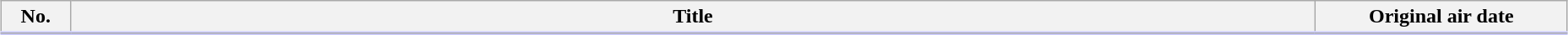<table class="wikitable" style="width:98%; margin:auto; background:#FFF;">
<tr style="border-bottom: 3px solid #CCF;">
<th style="width:3em;">No.</th>
<th>Title</th>
<th style="width:12em;">Original air date</th>
</tr>
<tr>
</tr>
</table>
